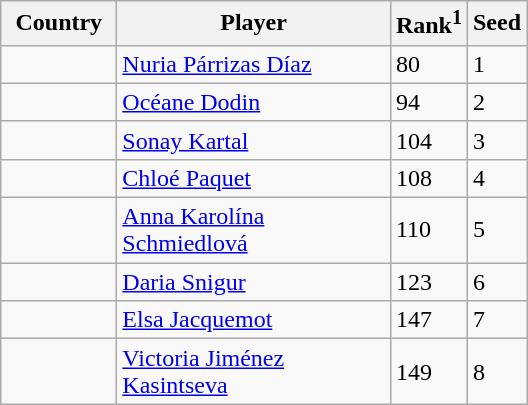<table class="sortable wikitable">
<tr>
<th width="70">Country</th>
<th width="175">Player</th>
<th>Rank<sup>1</sup></th>
<th>Seed</th>
</tr>
<tr>
<td></td>
<td><a href='#'>Nuria Párrizas Díaz</a></td>
<td>80</td>
<td>1</td>
</tr>
<tr>
<td></td>
<td><a href='#'>Océane Dodin</a></td>
<td>94</td>
<td>2</td>
</tr>
<tr>
<td></td>
<td><a href='#'>Sonay Kartal</a></td>
<td>104</td>
<td>3</td>
</tr>
<tr>
<td></td>
<td><a href='#'>Chloé Paquet</a></td>
<td>108</td>
<td>4</td>
</tr>
<tr>
<td></td>
<td><a href='#'>Anna Karolína Schmiedlová</a></td>
<td>110</td>
<td>5</td>
</tr>
<tr>
<td></td>
<td><a href='#'>Daria Snigur</a></td>
<td>123</td>
<td>6</td>
</tr>
<tr>
<td></td>
<td><a href='#'>Elsa Jacquemot</a></td>
<td>147</td>
<td>7</td>
</tr>
<tr>
<td></td>
<td><a href='#'>Victoria Jiménez Kasintseva</a></td>
<td>149</td>
<td>8</td>
</tr>
</table>
